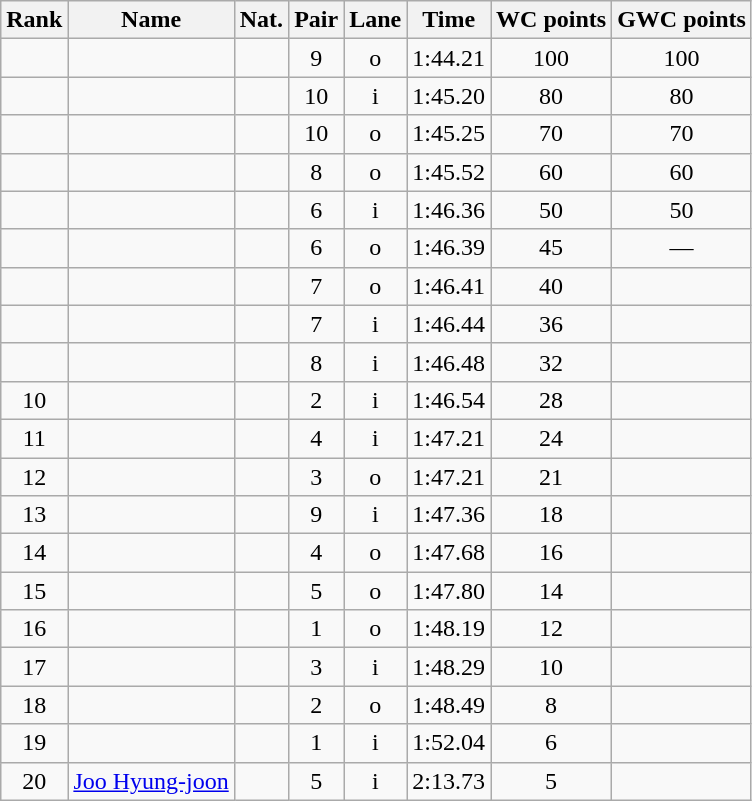<table class="wikitable sortable" style="text-align:center">
<tr>
<th>Rank</th>
<th>Name</th>
<th>Nat.</th>
<th>Pair</th>
<th>Lane</th>
<th>Time</th>
<th>WC points</th>
<th>GWC points</th>
</tr>
<tr>
<td></td>
<td align=left></td>
<td></td>
<td>9</td>
<td>o</td>
<td>1:44.21</td>
<td>100</td>
<td>100</td>
</tr>
<tr>
<td></td>
<td align=left></td>
<td></td>
<td>10</td>
<td>i</td>
<td>1:45.20</td>
<td>80</td>
<td>80</td>
</tr>
<tr>
<td></td>
<td align=left></td>
<td></td>
<td>10</td>
<td>o</td>
<td>1:45.25</td>
<td>70</td>
<td>70</td>
</tr>
<tr>
<td></td>
<td align=left></td>
<td></td>
<td>8</td>
<td>o</td>
<td>1:45.52</td>
<td>60</td>
<td>60</td>
</tr>
<tr>
<td></td>
<td align=left></td>
<td></td>
<td>6</td>
<td>i</td>
<td>1:46.36</td>
<td>50</td>
<td>50</td>
</tr>
<tr>
<td></td>
<td align=left></td>
<td></td>
<td>6</td>
<td>o</td>
<td>1:46.39</td>
<td>45</td>
<td>—</td>
</tr>
<tr>
<td></td>
<td align=left></td>
<td></td>
<td>7</td>
<td>o</td>
<td>1:46.41</td>
<td>40</td>
<td></td>
</tr>
<tr>
<td></td>
<td align=left></td>
<td></td>
<td>7</td>
<td>i</td>
<td>1:46.44</td>
<td>36</td>
<td></td>
</tr>
<tr>
<td></td>
<td align=left></td>
<td></td>
<td>8</td>
<td>i</td>
<td>1:46.48</td>
<td>32</td>
<td></td>
</tr>
<tr>
<td>10</td>
<td align=left></td>
<td></td>
<td>2</td>
<td>i</td>
<td>1:46.54</td>
<td>28</td>
<td></td>
</tr>
<tr>
<td>11</td>
<td align=left></td>
<td></td>
<td>4</td>
<td>i</td>
<td>1:47.21</td>
<td>24</td>
<td></td>
</tr>
<tr>
<td>12</td>
<td align=left></td>
<td></td>
<td>3</td>
<td>o</td>
<td>1:47.21</td>
<td>21</td>
<td></td>
</tr>
<tr>
<td>13</td>
<td align=left></td>
<td></td>
<td>9</td>
<td>i</td>
<td>1:47.36</td>
<td>18</td>
<td></td>
</tr>
<tr>
<td>14</td>
<td align=left></td>
<td></td>
<td>4</td>
<td>o</td>
<td>1:47.68</td>
<td>16</td>
<td></td>
</tr>
<tr>
<td>15</td>
<td align=left></td>
<td></td>
<td>5</td>
<td>o</td>
<td>1:47.80</td>
<td>14</td>
<td></td>
</tr>
<tr>
<td>16</td>
<td align=left></td>
<td></td>
<td>1</td>
<td>o</td>
<td>1:48.19</td>
<td>12</td>
<td></td>
</tr>
<tr>
<td>17</td>
<td align=left></td>
<td></td>
<td>3</td>
<td>i</td>
<td>1:48.29</td>
<td>10</td>
<td></td>
</tr>
<tr>
<td>18</td>
<td align=left></td>
<td></td>
<td>2</td>
<td>o</td>
<td>1:48.49</td>
<td>8</td>
<td></td>
</tr>
<tr>
<td>19</td>
<td align=left></td>
<td></td>
<td>1</td>
<td>i</td>
<td>1:52.04</td>
<td>6</td>
<td></td>
</tr>
<tr>
<td>20</td>
<td align=left><a href='#'>Joo Hyung-joon</a></td>
<td></td>
<td>5</td>
<td>i</td>
<td>2:13.73</td>
<td>5</td>
<td></td>
</tr>
</table>
